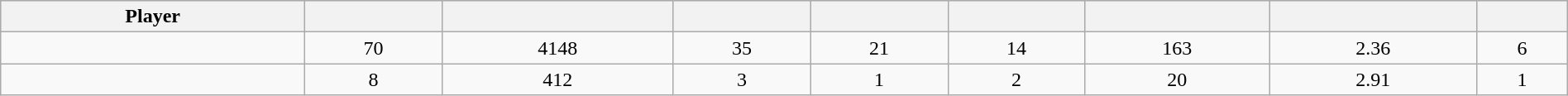<table class="wikitable sortable" style="width:100%;">
<tr style="text-align:center; background:#ddd;">
<th>Player</th>
<th></th>
<th></th>
<th></th>
<th></th>
<th></th>
<th></th>
<th></th>
<th></th>
</tr>
<tr align=center>
<td></td>
<td>70</td>
<td>4148</td>
<td>35</td>
<td>21</td>
<td>14</td>
<td>163</td>
<td>2.36</td>
<td>6</td>
</tr>
<tr align=center>
<td></td>
<td>8</td>
<td>412</td>
<td>3</td>
<td>1</td>
<td>2</td>
<td>20</td>
<td>2.91</td>
<td>1</td>
</tr>
</table>
